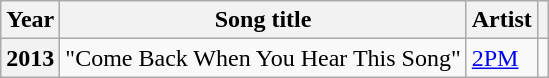<table class="wikitable plainrowheaders">
<tr>
<th scope="col">Year</th>
<th scope="col">Song title</th>
<th scope="col">Artist</th>
<th scope="col" class="unsortable"></th>
</tr>
<tr>
<th scope="row">2013</th>
<td>"Come Back When You Hear This Song"</td>
<td><a href='#'>2PM</a></td>
<td style="text-align:center"></td>
</tr>
</table>
